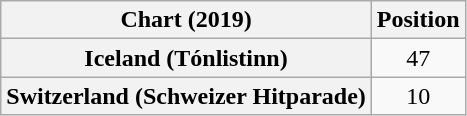<table class="wikitable plainrowheaders" style="text-align:center">
<tr>
<th scope="col">Chart (2019)</th>
<th scope="col">Position</th>
</tr>
<tr>
<th scope="row">Iceland (Tónlistinn)</th>
<td>47</td>
</tr>
<tr>
<th scope="row">Switzerland (Schweizer Hitparade)</th>
<td>10</td>
</tr>
</table>
